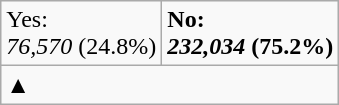<table class="wikitable sortable">
<tr>
<td>Yes:<br><em>76,570</em> (24.8%)</td>
<td><strong>No:</strong><br><strong><em>232,034</em></strong> <strong>(75.2%)</strong></td>
</tr>
<tr>
<td colspan="4"><strong>▲</strong></td>
</tr>
</table>
